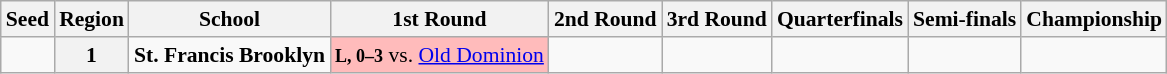<table class="sortable wikitable" style="white-space:nowrap; font-size:90%;">
<tr>
<th>Seed</th>
<th>Region</th>
<th>School</th>
<th>1st Round</th>
<th>2nd Round</th>
<th>3rd Round</th>
<th>Quarterfinals</th>
<th>Semi-finals</th>
<th>Championship</th>
</tr>
<tr>
<td></td>
<th>1</th>
<td><strong>St. Francis Brooklyn</strong></td>
<td style="background:#fbb;"><small><strong>L, 0–3</strong></small> vs. <a href='#'>Old Dominion</a></td>
<td></td>
<td></td>
<td></td>
<td></td>
</tr>
</table>
